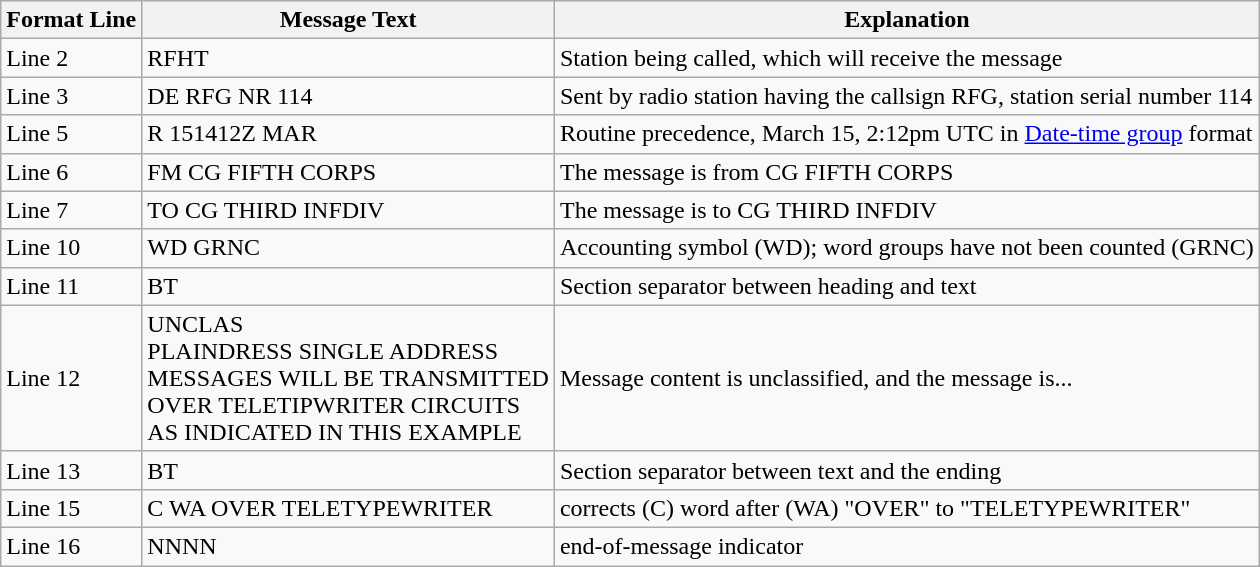<table class="wikitable">
<tr>
<th>Format Line</th>
<th>Message Text</th>
<th>Explanation</th>
</tr>
<tr>
<td>Line 2</td>
<td>RFHT</td>
<td>Station being called, which will receive the message</td>
</tr>
<tr>
<td>Line 3</td>
<td>DE RFG NR 114</td>
<td>Sent by radio station having the callsign RFG, station serial number 114</td>
</tr>
<tr>
<td>Line 5</td>
<td>R 151412Z MAR</td>
<td>Routine precedence, March 15, 2:12pm UTC in <a href='#'>Date-time group</a> format</td>
</tr>
<tr>
<td>Line 6</td>
<td>FM CG FIFTH CORPS</td>
<td>The message is from CG FIFTH CORPS</td>
</tr>
<tr>
<td>Line 7</td>
<td>TO CG THIRD INFDIV</td>
<td>The message is to CG THIRD INFDIV</td>
</tr>
<tr>
<td>Line 10</td>
<td>WD GRNC</td>
<td>Accounting symbol (WD); word groups have not been counted (GRNC)</td>
</tr>
<tr>
<td>Line 11</td>
<td>BT</td>
<td>Section separator between heading and text</td>
</tr>
<tr>
<td>Line 12</td>
<td>UNCLAS<br>PLAINDRESS SINGLE ADDRESS<br>MESSAGES WILL BE TRANSMITTED<br>OVER TELETIPWRITER  CIRCUITS<br>AS INDICATED IN THIS EXAMPLE</td>
<td>Message content is unclassified, and the message is...</td>
</tr>
<tr>
<td>Line 13</td>
<td>BT</td>
<td>Section separator between text and the ending</td>
</tr>
<tr>
<td>Line 15</td>
<td>C WA OVER TELETYPEWRITER</td>
<td>corrects (C) word after (WA) "OVER" to "TELETYPEWRITER"</td>
</tr>
<tr>
<td>Line 16</td>
<td>NNNN</td>
<td>end-of-message indicator</td>
</tr>
</table>
